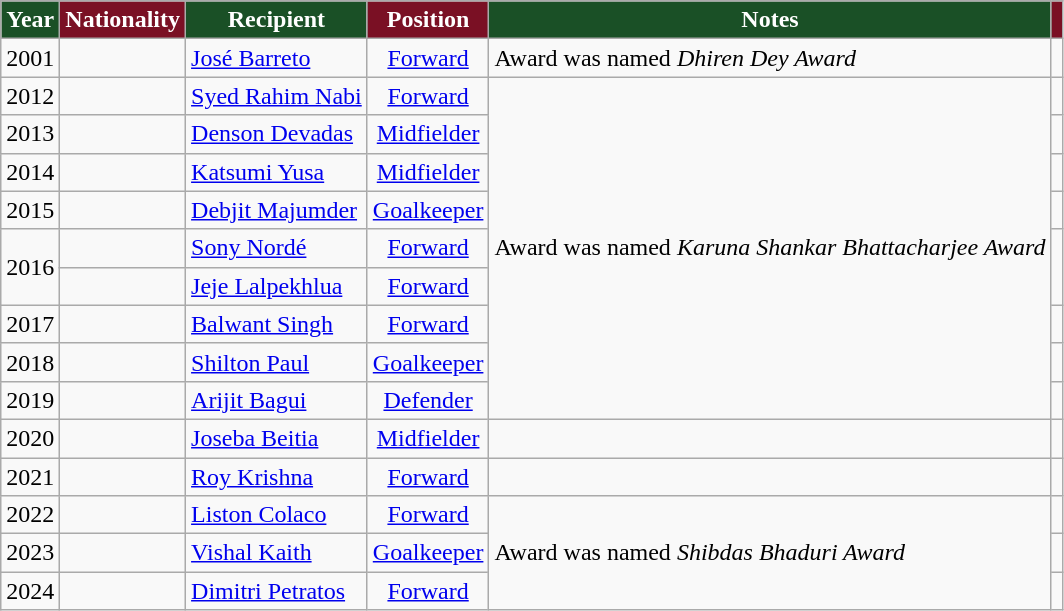<table class="wikitable">
<tr>
<th style="background:#1A5026; color:white; text-align:center;">Year</th>
<th style="background:#7A1024; color:white; text-align:center;">Nationality</th>
<th style="background:#1A5026; color:white; text-align:center;">Recipient</th>
<th style="background:#7A1024; color:white; text-align:center;">Position</th>
<th style="background:#1A5026; color:white; text-align:center;">Notes</th>
<th style="background:#7A1024; color:white; text-align:center;"></th>
</tr>
<tr>
<td>2001</td>
<td></td>
<td><a href='#'>José Barreto</a></td>
<td style="text-align: center;"><a href='#'>Forward</a></td>
<td>Award was named <em>Dhiren Dey Award</em></td>
<td></td>
</tr>
<tr>
<td>2012</td>
<td></td>
<td><a href='#'>Syed Rahim Nabi</a></td>
<td style="text-align: center;"><a href='#'>Forward</a></td>
<td rowspan="9">Award was named <em>Karuna Shankar Bhattacharjee Award</em></td>
<td></td>
</tr>
<tr>
<td>2013</td>
<td></td>
<td><a href='#'>Denson Devadas</a></td>
<td style="text-align: center;"><a href='#'>Midfielder</a></td>
<td></td>
</tr>
<tr>
<td>2014</td>
<td></td>
<td><a href='#'>Katsumi Yusa</a></td>
<td style="text-align: center;"><a href='#'>Midfielder</a></td>
<td></td>
</tr>
<tr>
<td>2015</td>
<td></td>
<td><a href='#'>Debjit Majumder</a></td>
<td style="text-align: center;"><a href='#'>Goalkeeper</a></td>
<td></td>
</tr>
<tr>
<td rowspan="2">2016</td>
<td></td>
<td><a href='#'>Sony Nordé</a></td>
<td style="text-align: center;"><a href='#'>Forward</a></td>
<td rowspan="2"></td>
</tr>
<tr>
<td></td>
<td><a href='#'>Jeje Lalpekhlua</a></td>
<td style="text-align: center;"><a href='#'>Forward</a></td>
</tr>
<tr>
<td>2017</td>
<td></td>
<td><a href='#'>Balwant Singh</a></td>
<td style="text-align: center;"><a href='#'>Forward</a></td>
<td></td>
</tr>
<tr>
<td>2018</td>
<td></td>
<td><a href='#'>Shilton Paul</a></td>
<td style="text-align: center;"><a href='#'>Goalkeeper</a></td>
<td></td>
</tr>
<tr>
<td>2019</td>
<td></td>
<td><a href='#'>Arijit Bagui</a></td>
<td style="text-align: center;"><a href='#'>Defender</a></td>
<td></td>
</tr>
<tr>
<td>2020</td>
<td></td>
<td><a href='#'>Joseba Beitia</a></td>
<td style="text-align: center;"><a href='#'>Midfielder</a></td>
<td></td>
<td></td>
</tr>
<tr>
<td>2021</td>
<td></td>
<td><a href='#'>Roy Krishna</a></td>
<td style="text-align: center;"><a href='#'>Forward</a></td>
<td></td>
<td></td>
</tr>
<tr>
<td>2022</td>
<td></td>
<td><a href='#'>Liston Colaco</a></td>
<td style="text-align: center;"><a href='#'>Forward</a></td>
<td rowspan="3">Award was named <em>Shibdas Bhaduri Award</em></td>
<td></td>
</tr>
<tr>
<td>2023</td>
<td></td>
<td><a href='#'>Vishal Kaith</a></td>
<td style="text-align: center;"><a href='#'>Goalkeeper</a></td>
<td></td>
</tr>
<tr>
<td>2024</td>
<td></td>
<td><a href='#'>Dimitri Petratos</a></td>
<td style="text-align: center;"><a href='#'>Forward</a></td>
<td></td>
</tr>
</table>
